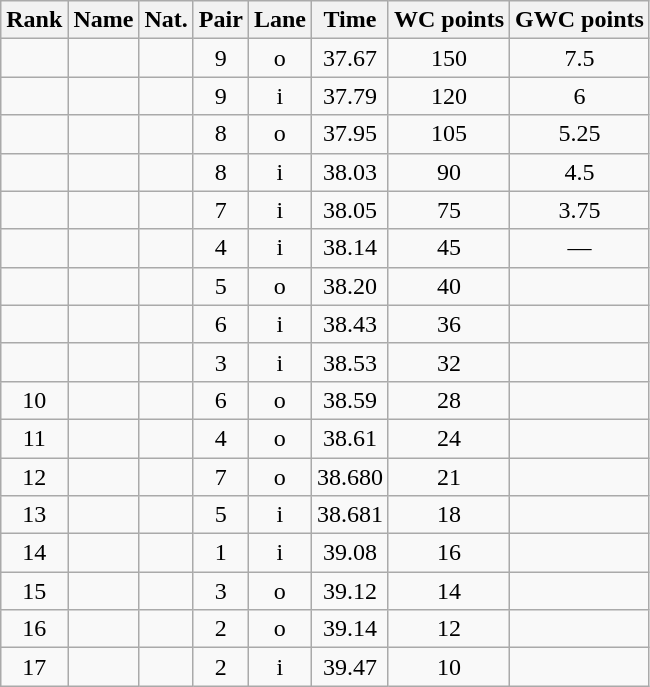<table class="wikitable sortable" style="text-align:center">
<tr>
<th>Rank</th>
<th>Name</th>
<th>Nat.</th>
<th>Pair</th>
<th>Lane</th>
<th>Time</th>
<th>WC points</th>
<th>GWC points</th>
</tr>
<tr>
<td></td>
<td align=left></td>
<td></td>
<td>9</td>
<td>o</td>
<td>37.67</td>
<td>150</td>
<td>7.5</td>
</tr>
<tr>
<td></td>
<td align=left></td>
<td></td>
<td>9</td>
<td>i</td>
<td>37.79</td>
<td>120</td>
<td>6</td>
</tr>
<tr>
<td></td>
<td align=left></td>
<td></td>
<td>8</td>
<td>o</td>
<td>37.95</td>
<td>105</td>
<td>5.25</td>
</tr>
<tr>
<td></td>
<td align=left></td>
<td></td>
<td>8</td>
<td>i</td>
<td>38.03</td>
<td>90</td>
<td>4.5</td>
</tr>
<tr>
<td></td>
<td align=left></td>
<td></td>
<td>7</td>
<td>i</td>
<td>38.05</td>
<td>75</td>
<td>3.75</td>
</tr>
<tr>
<td></td>
<td align=left></td>
<td></td>
<td>4</td>
<td>i</td>
<td>38.14</td>
<td>45</td>
<td>—</td>
</tr>
<tr>
<td></td>
<td align=left></td>
<td></td>
<td>5</td>
<td>o</td>
<td>38.20</td>
<td>40</td>
<td></td>
</tr>
<tr>
<td></td>
<td align=left></td>
<td></td>
<td>6</td>
<td>i</td>
<td>38.43</td>
<td>36</td>
<td></td>
</tr>
<tr>
<td></td>
<td align=left></td>
<td></td>
<td>3</td>
<td>i</td>
<td>38.53</td>
<td>32</td>
<td></td>
</tr>
<tr>
<td>10</td>
<td align=left></td>
<td></td>
<td>6</td>
<td>o</td>
<td>38.59</td>
<td>28</td>
<td></td>
</tr>
<tr>
<td>11</td>
<td align=left></td>
<td></td>
<td>4</td>
<td>o</td>
<td>38.61</td>
<td>24</td>
<td></td>
</tr>
<tr>
<td>12</td>
<td align=left></td>
<td></td>
<td>7</td>
<td>o</td>
<td>38.680</td>
<td>21</td>
<td></td>
</tr>
<tr>
<td>13</td>
<td align=left></td>
<td></td>
<td>5</td>
<td>i</td>
<td>38.681</td>
<td>18</td>
<td></td>
</tr>
<tr>
<td>14</td>
<td align=left></td>
<td></td>
<td>1</td>
<td>i</td>
<td>39.08</td>
<td>16</td>
<td></td>
</tr>
<tr>
<td>15</td>
<td align=left></td>
<td></td>
<td>3</td>
<td>o</td>
<td>39.12</td>
<td>14</td>
<td></td>
</tr>
<tr>
<td>16</td>
<td align=left></td>
<td></td>
<td>2</td>
<td>o</td>
<td>39.14</td>
<td>12</td>
<td></td>
</tr>
<tr>
<td>17</td>
<td align=left></td>
<td></td>
<td>2</td>
<td>i</td>
<td>39.47</td>
<td>10</td>
<td></td>
</tr>
</table>
